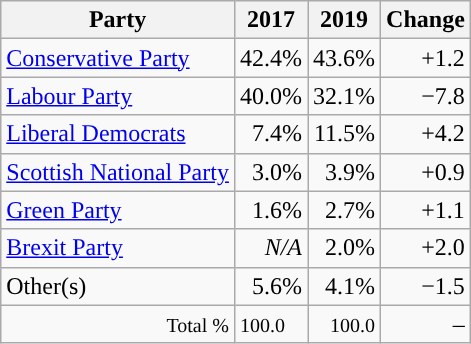<table class="wikitable sortable">
<tr>
<th>Party</th>
<th>2017</th>
<th>2019</th>
<th>Change</th>
</tr>
<tr style="text-align: right;">
<td style="text-align: left;"><a href='#'>Conservative Party</a></td>
<td>42.4%</td>
<td>43.6%</td>
<td>+1.2</td>
</tr>
<tr style="text-align: right;">
<td style="text-align: left;"><a href='#'>Labour Party</a></td>
<td>40.0%</td>
<td>32.1%</td>
<td>−7.8</td>
</tr>
<tr style="text-align: right;">
<td style="text-align: left;"><a href='#'>Liberal Democrats</a></td>
<td>7.4%</td>
<td>11.5%</td>
<td>+4.2</td>
</tr>
<tr style="text-align: right;">
<td style="text-align: left;"><a href='#'>Scottish National Party</a></td>
<td>3.0%</td>
<td>3.9%</td>
<td>+0.9</td>
</tr>
<tr style="text-align: right;">
<td style="text-align: left;"><a href='#'>Green Party</a></td>
<td>1.6%</td>
<td>2.7%</td>
<td>+1.1</td>
</tr>
<tr style="text-align: right;">
<td style="text-align: left;"><a href='#'>Brexit Party</a></td>
<td><em>N/A</em></td>
<td>2.0%</td>
<td>+2.0</td>
</tr>
<tr style="text-align: right;">
<td style="text-align: left;">Other(s)</td>
<td>5.6%</td>
<td>4.1%</td>
<td>−1.5</td>
</tr>
<tr style="text-align: right;">
<td style="text-align: right;"><small>Total %</small></td>
<td style="text-align: left;"><small>100.0</small></td>
<td><small>100.0</small></td>
<td>–</td>
</tr>
</table>
